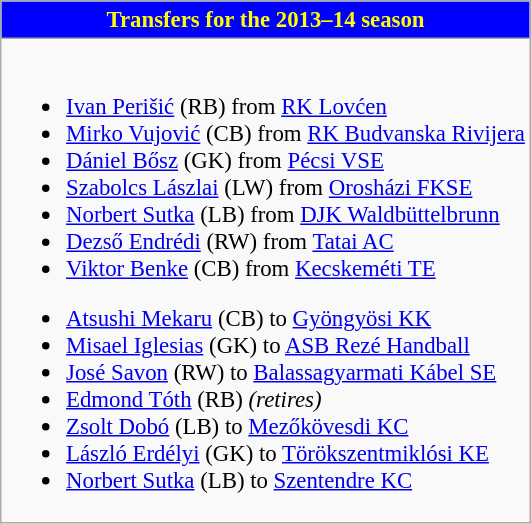<table class="wikitable collapsible collapsed" style="font-size:95%">
<tr>
<th style="color:yellow; background:blue"> <strong>Transfers for the 2013–14 season</strong></th>
</tr>
<tr>
<td><br>
<ul><li> <a href='#'>Ivan Perišić</a> (RB) from  <a href='#'>RK Lovćen</a></li><li> <a href='#'>Mirko Vujović</a> (CB) from  <a href='#'>RK Budvanska Rivijera</a></li><li> <a href='#'>Dániel Bősz</a> (GK) from  <a href='#'>Pécsi VSE</a></li><li> <a href='#'>Szabolcs Lászlai</a> (LW) from  <a href='#'>Orosházi FKSE</a></li><li> <a href='#'>Norbert Sutka</a> (LB) from  <a href='#'>DJK Waldbüttelbrunn</a></li><li> <a href='#'>Dezső Endrédi</a> (RW) from  <a href='#'>Tatai AC</a></li><li> <a href='#'>Viktor Benke</a> (CB) from  <a href='#'>Kecskeméti TE</a></li></ul><ul><li> <a href='#'>Atsushi Mekaru</a> (CB) to  <a href='#'>Gyöngyösi KK</a></li><li> <a href='#'>Misael Iglesias</a> (GK) to  <a href='#'>ASB Rezé Handball</a></li><li> <a href='#'>José Savon</a> (RW) to  <a href='#'>Balassagyarmati Kábel SE</a></li><li> <a href='#'>Edmond Tóth</a> (RB) <em>(retires)</em></li><li> <a href='#'>Zsolt Dobó</a> (LB) to  <a href='#'>Mezőkövesdi KC</a></li><li> <a href='#'>László Erdélyi</a> (GK) to  <a href='#'>Törökszentmiklósi KE</a></li><li> <a href='#'>Norbert Sutka</a> (LB) to  <a href='#'>Szentendre KC</a></li></ul></td>
</tr>
</table>
